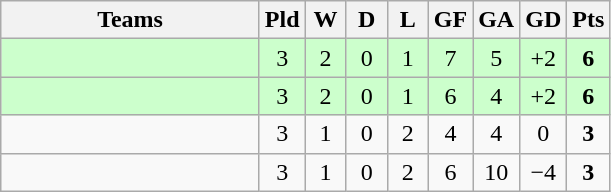<table class="wikitable" style="text-align: center;">
<tr>
<th width=165>Teams</th>
<th width=20>Pld</th>
<th width=20>W</th>
<th width=20>D</th>
<th width=20>L</th>
<th width=20>GF</th>
<th width=20>GA</th>
<th width=20>GD</th>
<th width=20>Pts</th>
</tr>
<tr align=center style="background:#ccffcc;">
<td style="text-align:left;"></td>
<td>3</td>
<td>2</td>
<td>0</td>
<td>1</td>
<td>7</td>
<td>5</td>
<td>+2</td>
<td><strong>6</strong></td>
</tr>
<tr align=center style="background:#ccffcc;">
<td style="text-align:left;"></td>
<td>3</td>
<td>2</td>
<td>0</td>
<td>1</td>
<td>6</td>
<td>4</td>
<td>+2</td>
<td><strong>6</strong></td>
</tr>
<tr align=center>
<td style="text-align:left;"></td>
<td>3</td>
<td>1</td>
<td>0</td>
<td>2</td>
<td>4</td>
<td>4</td>
<td>0</td>
<td><strong>3</strong></td>
</tr>
<tr align=center>
<td style="text-align:left;"></td>
<td>3</td>
<td>1</td>
<td>0</td>
<td>2</td>
<td>6</td>
<td>10</td>
<td>−4</td>
<td><strong>3</strong></td>
</tr>
</table>
